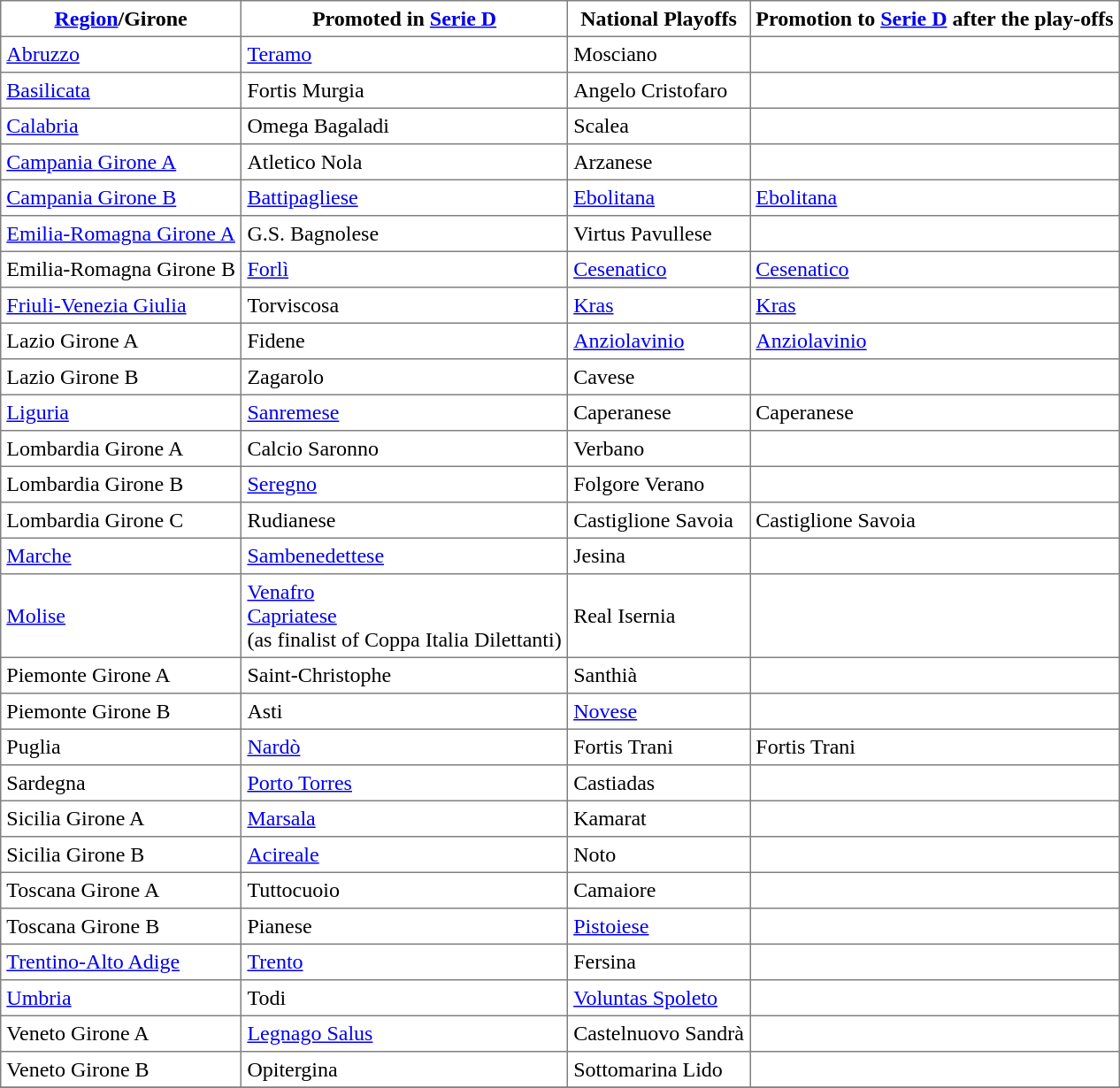<table class="toccolours" border="1" cellpadding="4" cellspacing="0" style="border-collapse: collapse; margin:0 auto;">
<tr>
<th><a href='#'>Region</a>/Girone</th>
<th>Promoted in <a href='#'>Serie D</a></th>
<th>National Playoffs</th>
<th>Promotion to <a href='#'>Serie D</a> after the play-offs</th>
</tr>
<tr>
<td><a href='#'>Abruzzo</a></td>
<td><a href='#'>Teramo</a></td>
<td>Mosciano</td>
<td></td>
</tr>
<tr>
<td><a href='#'>Basilicata</a></td>
<td>Fortis Murgia</td>
<td>Angelo Cristofaro</td>
<td></td>
</tr>
<tr>
<td><a href='#'>Calabria</a></td>
<td>Omega Bagaladi</td>
<td>Scalea</td>
<td></td>
</tr>
<tr>
<td><a href='#'>Campania Girone A</a></td>
<td>Atletico Nola</td>
<td>Arzanese</td>
<td></td>
</tr>
<tr>
<td><a href='#'>Campania Girone B</a></td>
<td><a href='#'>Battipagliese</a></td>
<td><a href='#'>Ebolitana</a></td>
<td><a href='#'>Ebolitana</a></td>
</tr>
<tr>
<td><a href='#'>Emilia-Romagna Girone A</a></td>
<td>G.S. Bagnolese</td>
<td>Virtus Pavullese</td>
<td></td>
</tr>
<tr>
<td>Emilia-Romagna Girone B</td>
<td><a href='#'>Forlì</a></td>
<td><a href='#'>Cesenatico</a></td>
<td><a href='#'>Cesenatico</a></td>
</tr>
<tr>
<td><a href='#'>Friuli-Venezia Giulia</a></td>
<td>Torviscosa</td>
<td><a href='#'>Kras</a></td>
<td><a href='#'>Kras</a></td>
</tr>
<tr>
<td>Lazio Girone A</td>
<td>Fidene</td>
<td><a href='#'>Anziolavinio</a></td>
<td><a href='#'>Anziolavinio</a></td>
</tr>
<tr>
<td>Lazio Girone B</td>
<td>Zagarolo</td>
<td>Cavese</td>
<td></td>
</tr>
<tr>
<td><a href='#'>Liguria</a></td>
<td><a href='#'>Sanremese</a></td>
<td>Caperanese</td>
<td>Caperanese</td>
</tr>
<tr>
<td>Lombardia Girone A</td>
<td>Calcio Saronno</td>
<td>Verbano</td>
<td></td>
</tr>
<tr>
<td>Lombardia Girone B</td>
<td><a href='#'>Seregno</a></td>
<td>Folgore Verano</td>
<td></td>
</tr>
<tr>
<td>Lombardia Girone C</td>
<td>Rudianese</td>
<td>Castiglione Savoia</td>
<td>Castiglione Savoia</td>
</tr>
<tr>
<td><a href='#'>Marche</a></td>
<td><a href='#'>Sambenedettese</a></td>
<td>Jesina</td>
<td></td>
</tr>
<tr>
<td><a href='#'>Molise</a></td>
<td><a href='#'>Venafro</a><br><a href='#'>Capriatese</a><br>(as finalist of Coppa Italia Dilettanti)</td>
<td>Real Isernia</td>
<td></td>
</tr>
<tr>
<td>Piemonte Girone A</td>
<td>Saint-Christophe</td>
<td>Santhià</td>
<td></td>
</tr>
<tr>
<td>Piemonte Girone B</td>
<td>Asti</td>
<td><a href='#'>Novese</a></td>
<td></td>
</tr>
<tr>
<td>Puglia</td>
<td><a href='#'>Nardò</a></td>
<td>Fortis Trani</td>
<td>Fortis Trani</td>
</tr>
<tr>
<td>Sardegna</td>
<td><a href='#'>Porto Torres</a></td>
<td>Castiadas</td>
<td></td>
</tr>
<tr>
<td>Sicilia Girone A</td>
<td><a href='#'>Marsala</a></td>
<td>Kamarat</td>
<td></td>
</tr>
<tr>
<td>Sicilia Girone B</td>
<td><a href='#'>Acireale</a></td>
<td>Noto</td>
<td></td>
</tr>
<tr>
<td>Toscana Girone A</td>
<td>Tuttocuoio</td>
<td>Camaiore</td>
<td></td>
</tr>
<tr>
<td>Toscana Girone B</td>
<td>Pianese</td>
<td><a href='#'>Pistoiese</a></td>
<td></td>
</tr>
<tr>
<td><a href='#'>Trentino-Alto Adige</a></td>
<td><a href='#'>Trento</a></td>
<td>Fersina</td>
<td></td>
</tr>
<tr>
<td><a href='#'>Umbria</a></td>
<td>Todi</td>
<td><a href='#'>Voluntas Spoleto</a></td>
<td></td>
</tr>
<tr>
<td>Veneto Girone A</td>
<td><a href='#'>Legnago Salus</a></td>
<td>Castelnuovo Sandrà</td>
<td></td>
</tr>
<tr>
<td>Veneto Girone B</td>
<td>Opitergina</td>
<td>Sottomarina Lido</td>
<td></td>
</tr>
<tr>
</tr>
</table>
